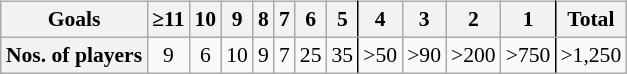<table class="wikitable" style="font-size:90%; text-align:center; float: right; clear: right; margin: 0.5em 0 0.5em 1em;">
<tr>
<th scope="col">Goals</th>
<th scope="col">≥11</th>
<th scope="col">10</th>
<th scope="col">9</th>
<th scope="col">8</th>
<th scope="col">7</th>
<th scope="col">6</th>
<th scope="col" style="border-right:1px solid;">5</th>
<th scope="col">4</th>
<th scope="col">3</th>
<th scope="col">2</th>
<th scope="col" style="border-right:1px solid;">1</th>
<th scope="col">Total</th>
</tr>
<tr style="border-bottom:1px solid;">
<th scope="row">Nos. of players</th>
<td>9</td>
<td>6</td>
<td>10</td>
<td>9</td>
<td>7</td>
<td>25</td>
<td style="border-right:1px solid;">35</td>
<td>>50</td>
<td>>90</td>
<td>>200</td>
<td style="border-right:1px solid;">>750</td>
<td>>1,250</td>
</tr>
</table>
